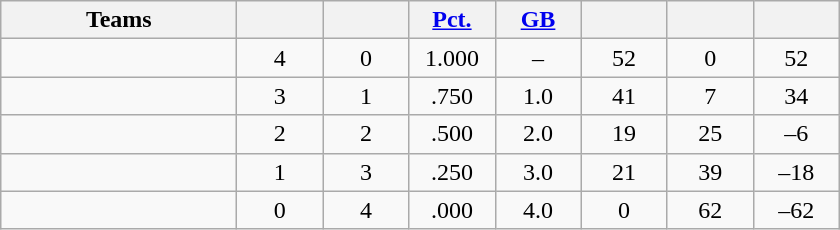<table class="wikitable" style="text-align:center;">
<tr>
<th width="150px">Teams</th>
<th width="50px"></th>
<th width="50px"></th>
<th width="50px"><a href='#'>Pct.</a></th>
<th width="50px"><a href='#'>GB</a></th>
<th width="50px"></th>
<th width="50px"></th>
<th width="50px"></th>
</tr>
<tr style="background-color:">
<td align="left"></td>
<td>4</td>
<td>0</td>
<td>1.000</td>
<td>–</td>
<td>52</td>
<td>0</td>
<td>52</td>
</tr>
<tr style="background-color:">
<td align="left"></td>
<td>3</td>
<td>1</td>
<td>.750</td>
<td>1.0</td>
<td>41</td>
<td>7</td>
<td>34</td>
</tr>
<tr style="background-color:">
<td align="left"></td>
<td>2</td>
<td>2</td>
<td>.500</td>
<td>2.0</td>
<td>19</td>
<td>25</td>
<td>–6</td>
</tr>
<tr style="background-color:">
<td align="left"></td>
<td>1</td>
<td>3</td>
<td>.250</td>
<td>3.0</td>
<td>21</td>
<td>39</td>
<td>–18</td>
</tr>
<tr style="background-color:">
<td align="left"></td>
<td>0</td>
<td>4</td>
<td>.000</td>
<td>4.0</td>
<td>0</td>
<td>62</td>
<td>–62</td>
</tr>
</table>
